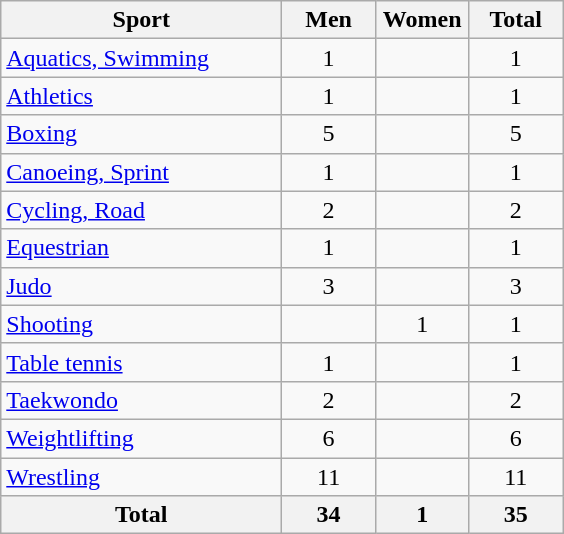<table class="wikitable sortable" style="text-align:center;">
<tr>
<th width=180>Sport</th>
<th width=55>Men</th>
<th width=55>Women</th>
<th width=55>Total</th>
</tr>
<tr>
<td align=left><a href='#'>Aquatics, Swimming</a></td>
<td>1</td>
<td></td>
<td>1</td>
</tr>
<tr>
<td align=left><a href='#'>Athletics</a></td>
<td>1</td>
<td></td>
<td>1</td>
</tr>
<tr>
<td align=left><a href='#'>Boxing</a></td>
<td>5</td>
<td></td>
<td>5</td>
</tr>
<tr>
<td align=left><a href='#'>Canoeing, Sprint</a></td>
<td>1</td>
<td></td>
<td>1</td>
</tr>
<tr>
<td align=left><a href='#'>Cycling, Road</a></td>
<td>2</td>
<td></td>
<td>2</td>
</tr>
<tr>
<td align=left><a href='#'>Equestrian</a></td>
<td>1</td>
<td></td>
<td>1</td>
</tr>
<tr>
<td align=left><a href='#'>Judo</a></td>
<td>3</td>
<td></td>
<td>3</td>
</tr>
<tr>
<td align=left><a href='#'>Shooting</a></td>
<td></td>
<td>1</td>
<td>1</td>
</tr>
<tr>
<td align=left><a href='#'>Table tennis</a></td>
<td>1</td>
<td></td>
<td>1</td>
</tr>
<tr>
<td align=left><a href='#'>Taekwondo</a></td>
<td>2</td>
<td></td>
<td>2</td>
</tr>
<tr>
<td align=left><a href='#'>Weightlifting</a></td>
<td>6</td>
<td></td>
<td>6</td>
</tr>
<tr>
<td align=left><a href='#'>Wrestling</a></td>
<td>11</td>
<td></td>
<td>11</td>
</tr>
<tr class="sortbottom">
<th>Total</th>
<th>34</th>
<th>1</th>
<th>35</th>
</tr>
</table>
